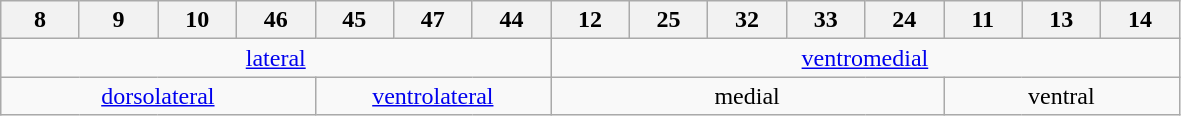<table class="wikitable" style="text-align:center;">
<tr>
<th width="45">8</th>
<th width="45">9</th>
<th width="45">10</th>
<th width="45">46</th>
<th width="45">45</th>
<th width="45">47</th>
<th width="45">44</th>
<th width="45">12</th>
<th width="45">25</th>
<th width="45">32</th>
<th width="45">33</th>
<th width="45">24</th>
<th width="45">11</th>
<th width="45">13</th>
<th width="45">14</th>
</tr>
<tr>
<td colspan=7><a href='#'>lateral</a></td>
<td colspan=8><a href='#'>ventromedial</a></td>
</tr>
<tr>
<td colspan=4><a href='#'>dorsolateral</a></td>
<td colspan=3><a href='#'>ventrolateral</a></td>
<td colspan=5>medial</td>
<td colspan=3>ventral</td>
</tr>
</table>
